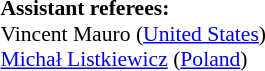<table style="width:50%; font-size:90%;">
<tr>
<td><br><br>
<strong>Assistant referees:</strong>
<br>Vincent Mauro (<a href='#'>United States</a>)
<br><a href='#'>Michał Listkiewicz</a> (<a href='#'>Poland</a>)</td>
</tr>
</table>
